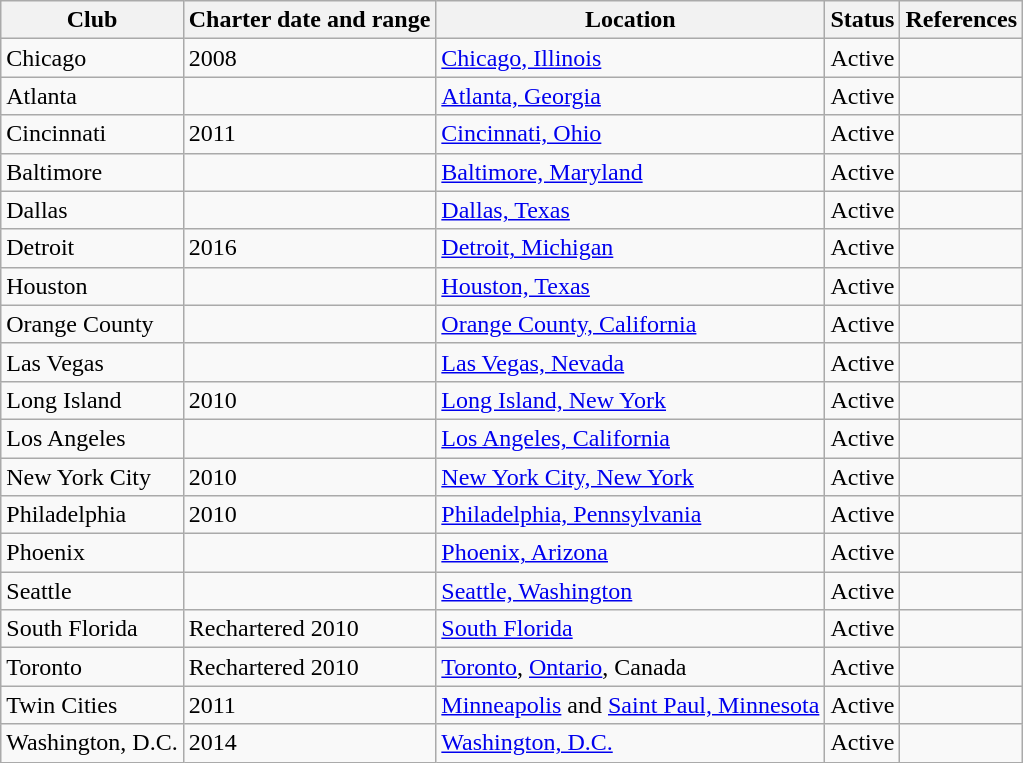<table class="wikitable">
<tr>
<th>Club</th>
<th>Charter date and range</th>
<th>Location</th>
<th>Status</th>
<th>References</th>
</tr>
<tr>
<td>Chicago</td>
<td>2008</td>
<td><a href='#'>Chicago, Illinois</a></td>
<td>Active</td>
<td></td>
</tr>
<tr>
<td>Atlanta</td>
<td></td>
<td><a href='#'>Atlanta, Georgia</a></td>
<td>Active</td>
<td></td>
</tr>
<tr>
<td>Cincinnati</td>
<td>2011</td>
<td><a href='#'>Cincinnati, Ohio</a></td>
<td>Active</td>
<td></td>
</tr>
<tr>
<td>Baltimore</td>
<td></td>
<td><a href='#'>Baltimore, Maryland</a></td>
<td>Active</td>
<td></td>
</tr>
<tr>
<td>Dallas</td>
<td></td>
<td><a href='#'>Dallas, Texas</a></td>
<td>Active</td>
<td></td>
</tr>
<tr>
<td>Detroit</td>
<td>2016</td>
<td><a href='#'>Detroit, Michigan</a></td>
<td>Active</td>
<td></td>
</tr>
<tr>
<td>Houston</td>
<td></td>
<td><a href='#'>Houston, Texas</a></td>
<td>Active</td>
<td></td>
</tr>
<tr>
<td>Orange County</td>
<td></td>
<td><a href='#'>Orange County, California</a></td>
<td>Active</td>
<td></td>
</tr>
<tr>
<td>Las Vegas</td>
<td></td>
<td><a href='#'>Las Vegas, Nevada</a></td>
<td>Active</td>
<td></td>
</tr>
<tr>
<td>Long Island</td>
<td>2010</td>
<td><a href='#'>Long Island, New York</a></td>
<td>Active</td>
<td></td>
</tr>
<tr>
<td>Los Angeles</td>
<td></td>
<td><a href='#'>Los Angeles, California</a></td>
<td>Active</td>
<td></td>
</tr>
<tr>
<td>New York City</td>
<td>2010</td>
<td><a href='#'>New York City, New York</a></td>
<td>Active</td>
<td></td>
</tr>
<tr>
<td>Philadelphia</td>
<td>2010</td>
<td><a href='#'>Philadelphia, Pennsylvania</a></td>
<td>Active</td>
<td></td>
</tr>
<tr>
<td>Phoenix</td>
<td></td>
<td><a href='#'>Phoenix, Arizona</a></td>
<td>Active</td>
<td></td>
</tr>
<tr>
<td>Seattle</td>
<td></td>
<td><a href='#'>Seattle, Washington</a></td>
<td>Active</td>
<td></td>
</tr>
<tr>
<td>South Florida</td>
<td>Rechartered 2010</td>
<td><a href='#'>South Florida</a></td>
<td>Active</td>
<td></td>
</tr>
<tr>
<td>Toronto</td>
<td>Rechartered 2010</td>
<td><a href='#'>Toronto</a>, <a href='#'>Ontario</a>, Canada</td>
<td>Active</td>
<td></td>
</tr>
<tr>
<td>Twin Cities</td>
<td>2011</td>
<td><a href='#'>Minneapolis</a> and <a href='#'>Saint Paul, Minnesota</a></td>
<td>Active</td>
<td></td>
</tr>
<tr>
<td>Washington, D.C.</td>
<td>2014</td>
<td><a href='#'>Washington, D.C.</a></td>
<td>Active</td>
<td></td>
</tr>
</table>
